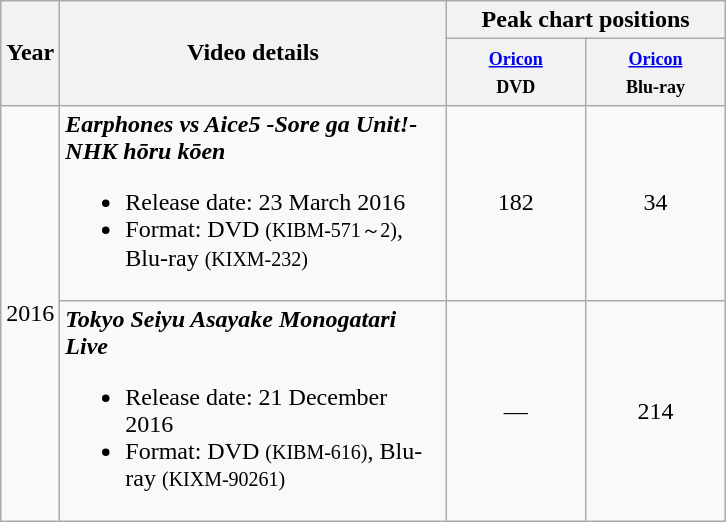<table class="wikitable">
<tr>
<th rowspan="2">Year</th>
<th rowspan="2" width="250">Video details</th>
<th colspan="2">Peak chart positions</th>
</tr>
<tr>
<th style="width:6em;font-size:90%;line-height:1.3"><small><a href='#'>Oricon</a><br>DVD</small></th>
<th style="width:6em;font-size:90%;line-height:1.3"><small><a href='#'>Oricon</a><br>Blu-ray</small></th>
</tr>
<tr>
<td rowspan="2">2016</td>
<td><strong><em>Earphones vs Aice5 -Sore ga Unit!- NHK hōru kōen</em></strong><br><ul><li>Release date: 23 March 2016</li><li>Format: DVD <small>(KIBM-571～2)</small>, Blu-ray <small>(KIXM-232)</small></li></ul></td>
<td style="text-align:center">182</td>
<td style="text-align:center">34</td>
</tr>
<tr>
<td><strong><em>Tokyo Seiyu Asayake Monogatari Live</em></strong><br><ul><li>Release date: 21 December 2016</li><li>Format: DVD <small>(KIBM-616)</small>, Blu-ray <small>(KIXM-90261)</small></li></ul></td>
<td style="text-align:center">—</td>
<td style="text-align:center">214</td>
</tr>
</table>
